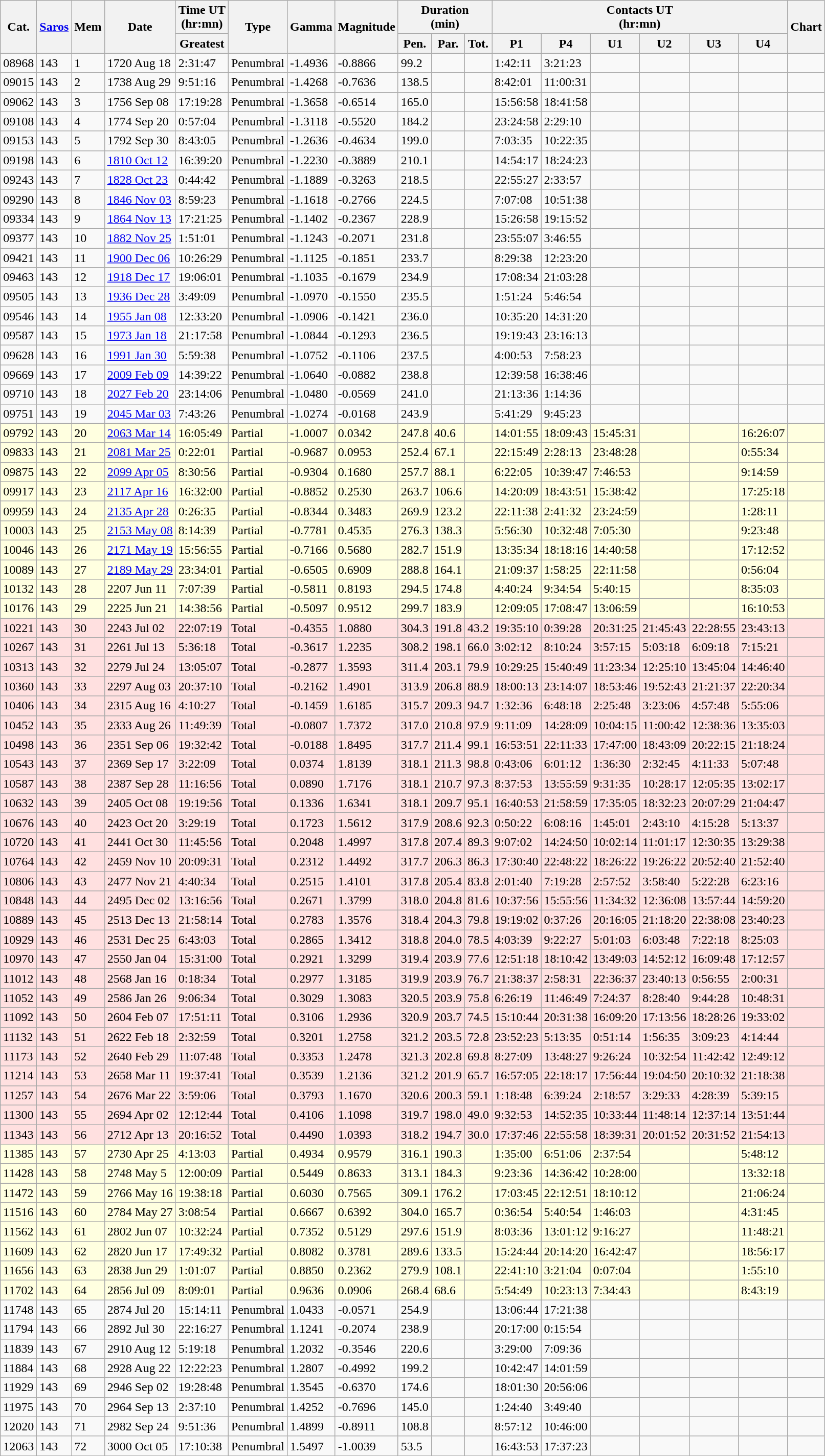<table class=wikitable>
<tr>
<th rowspan=2>Cat.</th>
<th rowspan=2><a href='#'>Saros</a></th>
<th rowspan=2>Mem</th>
<th rowspan=2>Date</th>
<th>Time UT<br>(hr:mn)</th>
<th rowspan=2>Type</th>
<th rowspan=2>Gamma</th>
<th rowspan=2>Magnitude</th>
<th colspan=3>Duration<br>(min)</th>
<th colspan=6>Contacts UT<br>(hr:mn)</th>
<th rowspan=2>Chart</th>
</tr>
<tr>
<th>Greatest</th>
<th>Pen.</th>
<th>Par.</th>
<th>Tot.</th>
<th>P1</th>
<th>P4</th>
<th>U1</th>
<th>U2</th>
<th>U3</th>
<th>U4</th>
</tr>
<tr>
<td>08968</td>
<td>143</td>
<td>1</td>
<td>1720 Aug 18</td>
<td>2:31:47</td>
<td>Penumbral</td>
<td>-1.4936</td>
<td>-0.8866</td>
<td>99.2</td>
<td></td>
<td></td>
<td>1:42:11</td>
<td>3:21:23</td>
<td></td>
<td></td>
<td></td>
<td></td>
<td></td>
</tr>
<tr>
<td>09015</td>
<td>143</td>
<td>2</td>
<td>1738 Aug 29</td>
<td>9:51:16</td>
<td>Penumbral</td>
<td>-1.4268</td>
<td>-0.7636</td>
<td>138.5</td>
<td></td>
<td></td>
<td>8:42:01</td>
<td>11:00:31</td>
<td></td>
<td></td>
<td></td>
<td></td>
<td></td>
</tr>
<tr>
<td>09062</td>
<td>143</td>
<td>3</td>
<td>1756 Sep 08</td>
<td>17:19:28</td>
<td>Penumbral</td>
<td>-1.3658</td>
<td>-0.6514</td>
<td>165.0</td>
<td></td>
<td></td>
<td>15:56:58</td>
<td>18:41:58</td>
<td></td>
<td></td>
<td></td>
<td></td>
<td></td>
</tr>
<tr>
<td>09108</td>
<td>143</td>
<td>4</td>
<td>1774 Sep 20</td>
<td>0:57:04</td>
<td>Penumbral</td>
<td>-1.3118</td>
<td>-0.5520</td>
<td>184.2</td>
<td></td>
<td></td>
<td>23:24:58</td>
<td>2:29:10</td>
<td></td>
<td></td>
<td></td>
<td></td>
<td></td>
</tr>
<tr>
<td>09153</td>
<td>143</td>
<td>5</td>
<td>1792 Sep 30</td>
<td>8:43:05</td>
<td>Penumbral</td>
<td>-1.2636</td>
<td>-0.4634</td>
<td>199.0</td>
<td></td>
<td></td>
<td>7:03:35</td>
<td>10:22:35</td>
<td></td>
<td></td>
<td></td>
<td></td>
<td></td>
</tr>
<tr>
<td>09198</td>
<td>143</td>
<td>6</td>
<td><a href='#'>1810 Oct 12</a></td>
<td>16:39:20</td>
<td>Penumbral</td>
<td>-1.2230</td>
<td>-0.3889</td>
<td>210.1</td>
<td></td>
<td></td>
<td>14:54:17</td>
<td>18:24:23</td>
<td></td>
<td></td>
<td></td>
<td></td>
<td></td>
</tr>
<tr>
<td>09243</td>
<td>143</td>
<td>7</td>
<td><a href='#'>1828 Oct 23</a></td>
<td>0:44:42</td>
<td>Penumbral</td>
<td>-1.1889</td>
<td>-0.3263</td>
<td>218.5</td>
<td></td>
<td></td>
<td>22:55:27</td>
<td>2:33:57</td>
<td></td>
<td></td>
<td></td>
<td></td>
<td></td>
</tr>
<tr>
<td>09290</td>
<td>143</td>
<td>8</td>
<td><a href='#'>1846 Nov 03</a></td>
<td>8:59:23</td>
<td>Penumbral</td>
<td>-1.1618</td>
<td>-0.2766</td>
<td>224.5</td>
<td></td>
<td></td>
<td>7:07:08</td>
<td>10:51:38</td>
<td></td>
<td></td>
<td></td>
<td></td>
<td></td>
</tr>
<tr>
<td>09334</td>
<td>143</td>
<td>9</td>
<td><a href='#'>1864 Nov 13</a></td>
<td>17:21:25</td>
<td>Penumbral</td>
<td>-1.1402</td>
<td>-0.2367</td>
<td>228.9</td>
<td></td>
<td></td>
<td>15:26:58</td>
<td>19:15:52</td>
<td></td>
<td></td>
<td></td>
<td></td>
<td></td>
</tr>
<tr>
<td>09377</td>
<td>143</td>
<td>10</td>
<td><a href='#'>1882 Nov 25</a></td>
<td>1:51:01</td>
<td>Penumbral</td>
<td>-1.1243</td>
<td>-0.2071</td>
<td>231.8</td>
<td></td>
<td></td>
<td>23:55:07</td>
<td>3:46:55</td>
<td></td>
<td></td>
<td></td>
<td></td>
<td></td>
</tr>
<tr>
<td>09421</td>
<td>143</td>
<td>11</td>
<td><a href='#'>1900 Dec 06</a></td>
<td>10:26:29</td>
<td>Penumbral</td>
<td>-1.1125</td>
<td>-0.1851</td>
<td>233.7</td>
<td></td>
<td></td>
<td>8:29:38</td>
<td>12:23:20</td>
<td></td>
<td></td>
<td></td>
<td></td>
<td></td>
</tr>
<tr>
<td>09463</td>
<td>143</td>
<td>12</td>
<td><a href='#'>1918 Dec 17</a></td>
<td>19:06:01</td>
<td>Penumbral</td>
<td>-1.1035</td>
<td>-0.1679</td>
<td>234.9</td>
<td></td>
<td></td>
<td>17:08:34</td>
<td>21:03:28</td>
<td></td>
<td></td>
<td></td>
<td></td>
<td></td>
</tr>
<tr>
<td>09505</td>
<td>143</td>
<td>13</td>
<td><a href='#'>1936 Dec 28</a></td>
<td>3:49:09</td>
<td>Penumbral</td>
<td>-1.0970</td>
<td>-0.1550</td>
<td>235.5</td>
<td></td>
<td></td>
<td>1:51:24</td>
<td>5:46:54</td>
<td></td>
<td></td>
<td></td>
<td></td>
<td></td>
</tr>
<tr>
<td>09546</td>
<td>143</td>
<td>14</td>
<td><a href='#'>1955 Jan 08</a></td>
<td>12:33:20</td>
<td>Penumbral</td>
<td>-1.0906</td>
<td>-0.1421</td>
<td>236.0</td>
<td></td>
<td></td>
<td>10:35:20</td>
<td>14:31:20</td>
<td></td>
<td></td>
<td></td>
<td></td>
<td></td>
</tr>
<tr>
<td>09587</td>
<td>143</td>
<td>15</td>
<td><a href='#'>1973 Jan 18</a></td>
<td>21:17:58</td>
<td>Penumbral</td>
<td>-1.0844</td>
<td>-0.1293</td>
<td>236.5</td>
<td></td>
<td></td>
<td>19:19:43</td>
<td>23:16:13</td>
<td></td>
<td></td>
<td></td>
<td></td>
<td></td>
</tr>
<tr>
<td>09628</td>
<td>143</td>
<td>16</td>
<td><a href='#'>1991 Jan 30</a></td>
<td>5:59:38</td>
<td>Penumbral</td>
<td>-1.0752</td>
<td>-0.1106</td>
<td>237.5</td>
<td></td>
<td></td>
<td>4:00:53</td>
<td>7:58:23</td>
<td></td>
<td></td>
<td></td>
<td></td>
<td></td>
</tr>
<tr>
<td>09669</td>
<td>143</td>
<td>17</td>
<td><a href='#'>2009 Feb 09</a></td>
<td>14:39:22</td>
<td>Penumbral</td>
<td>-1.0640</td>
<td>-0.0882</td>
<td>238.8</td>
<td></td>
<td></td>
<td>12:39:58</td>
<td>16:38:46</td>
<td></td>
<td></td>
<td></td>
<td></td>
<td></td>
</tr>
<tr>
<td>09710</td>
<td>143</td>
<td>18</td>
<td><a href='#'>2027 Feb 20</a></td>
<td>23:14:06</td>
<td>Penumbral</td>
<td>-1.0480</td>
<td>-0.0569</td>
<td>241.0</td>
<td></td>
<td></td>
<td>21:13:36</td>
<td>1:14:36</td>
<td></td>
<td></td>
<td></td>
<td></td>
<td></td>
</tr>
<tr>
<td>09751</td>
<td>143</td>
<td>19</td>
<td><a href='#'>2045 Mar 03</a></td>
<td>7:43:26</td>
<td>Penumbral</td>
<td>-1.0274</td>
<td>-0.0168</td>
<td>243.9</td>
<td></td>
<td></td>
<td>5:41:29</td>
<td>9:45:23</td>
<td></td>
<td></td>
<td></td>
<td></td>
<td></td>
</tr>
<tr bgcolor=#ffffe0>
<td>09792</td>
<td>143</td>
<td>20</td>
<td><a href='#'>2063 Mar 14</a></td>
<td>16:05:49</td>
<td>Partial</td>
<td>-1.0007</td>
<td>0.0342</td>
<td>247.8</td>
<td>40.6</td>
<td></td>
<td>14:01:55</td>
<td>18:09:43</td>
<td>15:45:31</td>
<td></td>
<td></td>
<td>16:26:07</td>
<td></td>
</tr>
<tr bgcolor=#ffffe0>
<td>09833</td>
<td>143</td>
<td>21</td>
<td><a href='#'>2081 Mar 25</a></td>
<td>0:22:01</td>
<td>Partial</td>
<td>-0.9687</td>
<td>0.0953</td>
<td>252.4</td>
<td>67.1</td>
<td></td>
<td>22:15:49</td>
<td>2:28:13</td>
<td>23:48:28</td>
<td></td>
<td></td>
<td>0:55:34</td>
<td></td>
</tr>
<tr bgcolor=#ffffe0>
<td>09875</td>
<td>143</td>
<td>22</td>
<td><a href='#'>2099 Apr 05</a></td>
<td>8:30:56</td>
<td>Partial</td>
<td>-0.9304</td>
<td>0.1680</td>
<td>257.7</td>
<td>88.1</td>
<td></td>
<td>6:22:05</td>
<td>10:39:47</td>
<td>7:46:53</td>
<td></td>
<td></td>
<td>9:14:59</td>
<td></td>
</tr>
<tr bgcolor=#ffffe0>
<td>09917</td>
<td>143</td>
<td>23</td>
<td><a href='#'>2117 Apr 16</a></td>
<td>16:32:00</td>
<td>Partial</td>
<td>-0.8852</td>
<td>0.2530</td>
<td>263.7</td>
<td>106.6</td>
<td></td>
<td>14:20:09</td>
<td>18:43:51</td>
<td>15:38:42</td>
<td></td>
<td></td>
<td>17:25:18</td>
<td></td>
</tr>
<tr bgcolor=#ffffe0>
<td>09959</td>
<td>143</td>
<td>24</td>
<td><a href='#'>2135 Apr 28</a></td>
<td>0:26:35</td>
<td>Partial</td>
<td>-0.8344</td>
<td>0.3483</td>
<td>269.9</td>
<td>123.2</td>
<td></td>
<td>22:11:38</td>
<td>2:41:32</td>
<td>23:24:59</td>
<td></td>
<td></td>
<td>1:28:11</td>
<td></td>
</tr>
<tr bgcolor=#ffffe0>
<td>10003</td>
<td>143</td>
<td>25</td>
<td><a href='#'>2153 May 08</a></td>
<td>8:14:39</td>
<td>Partial</td>
<td>-0.7781</td>
<td>0.4535</td>
<td>276.3</td>
<td>138.3</td>
<td></td>
<td>5:56:30</td>
<td>10:32:48</td>
<td>7:05:30</td>
<td></td>
<td></td>
<td>9:23:48</td>
<td></td>
</tr>
<tr bgcolor=#ffffe0>
<td>10046</td>
<td>143</td>
<td>26</td>
<td><a href='#'>2171 May 19</a></td>
<td>15:56:55</td>
<td>Partial</td>
<td>-0.7166</td>
<td>0.5680</td>
<td>282.7</td>
<td>151.9</td>
<td></td>
<td>13:35:34</td>
<td>18:18:16</td>
<td>14:40:58</td>
<td></td>
<td></td>
<td>17:12:52</td>
<td></td>
</tr>
<tr bgcolor=#ffffe0>
<td>10089</td>
<td>143</td>
<td>27</td>
<td><a href='#'>2189 May 29</a></td>
<td>23:34:01</td>
<td>Partial</td>
<td>-0.6505</td>
<td>0.6909</td>
<td>288.8</td>
<td>164.1</td>
<td></td>
<td>21:09:37</td>
<td>1:58:25</td>
<td>22:11:58</td>
<td></td>
<td></td>
<td>0:56:04</td>
<td></td>
</tr>
<tr bgcolor=#ffffe0>
<td>10132</td>
<td>143</td>
<td>28</td>
<td>2207 Jun 11</td>
<td>7:07:39</td>
<td>Partial</td>
<td>-0.5811</td>
<td>0.8193</td>
<td>294.5</td>
<td>174.8</td>
<td></td>
<td>4:40:24</td>
<td>9:34:54</td>
<td>5:40:15</td>
<td></td>
<td></td>
<td>8:35:03</td>
<td></td>
</tr>
<tr bgcolor=#ffffe0>
<td>10176</td>
<td>143</td>
<td>29</td>
<td>2225 Jun 21</td>
<td>14:38:56</td>
<td>Partial</td>
<td>-0.5097</td>
<td>0.9512</td>
<td>299.7</td>
<td>183.9</td>
<td></td>
<td>12:09:05</td>
<td>17:08:47</td>
<td>13:06:59</td>
<td></td>
<td></td>
<td>16:10:53</td>
<td></td>
</tr>
<tr bgcolor=#ffe0e0>
<td>10221</td>
<td>143</td>
<td>30</td>
<td>2243 Jul 02</td>
<td>22:07:19</td>
<td>Total</td>
<td>-0.4355</td>
<td>1.0880</td>
<td>304.3</td>
<td>191.8</td>
<td>43.2</td>
<td>19:35:10</td>
<td>0:39:28</td>
<td>20:31:25</td>
<td>21:45:43</td>
<td>22:28:55</td>
<td>23:43:13</td>
<td></td>
</tr>
<tr bgcolor=#ffe0e0>
<td>10267</td>
<td>143</td>
<td>31</td>
<td>2261 Jul 13</td>
<td>5:36:18</td>
<td>Total</td>
<td>-0.3617</td>
<td>1.2235</td>
<td>308.2</td>
<td>198.1</td>
<td>66.0</td>
<td>3:02:12</td>
<td>8:10:24</td>
<td>3:57:15</td>
<td>5:03:18</td>
<td>6:09:18</td>
<td>7:15:21</td>
<td></td>
</tr>
<tr bgcolor=#ffe0e0>
<td>10313</td>
<td>143</td>
<td>32</td>
<td>2279 Jul 24</td>
<td>13:05:07</td>
<td>Total</td>
<td>-0.2877</td>
<td>1.3593</td>
<td>311.4</td>
<td>203.1</td>
<td>79.9</td>
<td>10:29:25</td>
<td>15:40:49</td>
<td>11:23:34</td>
<td>12:25:10</td>
<td>13:45:04</td>
<td>14:46:40</td>
<td></td>
</tr>
<tr bgcolor=#ffe0e0>
<td>10360</td>
<td>143</td>
<td>33</td>
<td>2297 Aug 03</td>
<td>20:37:10</td>
<td>Total</td>
<td>-0.2162</td>
<td>1.4901</td>
<td>313.9</td>
<td>206.8</td>
<td>88.9</td>
<td>18:00:13</td>
<td>23:14:07</td>
<td>18:53:46</td>
<td>19:52:43</td>
<td>21:21:37</td>
<td>22:20:34</td>
<td></td>
</tr>
<tr bgcolor=#ffe0e0>
<td>10406</td>
<td>143</td>
<td>34</td>
<td>2315 Aug 16</td>
<td>4:10:27</td>
<td>Total</td>
<td>-0.1459</td>
<td>1.6185</td>
<td>315.7</td>
<td>209.3</td>
<td>94.7</td>
<td>1:32:36</td>
<td>6:48:18</td>
<td>2:25:48</td>
<td>3:23:06</td>
<td>4:57:48</td>
<td>5:55:06</td>
<td></td>
</tr>
<tr bgcolor=#ffe0e0>
<td>10452</td>
<td>143</td>
<td>35</td>
<td>2333 Aug 26</td>
<td>11:49:39</td>
<td>Total</td>
<td>-0.0807</td>
<td>1.7372</td>
<td>317.0</td>
<td>210.8</td>
<td>97.9</td>
<td>9:11:09</td>
<td>14:28:09</td>
<td>10:04:15</td>
<td>11:00:42</td>
<td>12:38:36</td>
<td>13:35:03</td>
<td></td>
</tr>
<tr bgcolor=#ffe0e0>
<td>10498</td>
<td>143</td>
<td>36</td>
<td>2351 Sep 06</td>
<td>19:32:42</td>
<td>Total</td>
<td>-0.0188</td>
<td>1.8495</td>
<td>317.7</td>
<td>211.4</td>
<td>99.1</td>
<td>16:53:51</td>
<td>22:11:33</td>
<td>17:47:00</td>
<td>18:43:09</td>
<td>20:22:15</td>
<td>21:18:24</td>
<td></td>
</tr>
<tr bgcolor=#ffe0e0>
<td>10543</td>
<td>143</td>
<td>37</td>
<td>2369 Sep 17</td>
<td>3:22:09</td>
<td>Total</td>
<td>0.0374</td>
<td>1.8139</td>
<td>318.1</td>
<td>211.3</td>
<td>98.8</td>
<td>0:43:06</td>
<td>6:01:12</td>
<td>1:36:30</td>
<td>2:32:45</td>
<td>4:11:33</td>
<td>5:07:48</td>
<td></td>
</tr>
<tr bgcolor=#ffe0e0>
<td>10587</td>
<td>143</td>
<td>38</td>
<td>2387 Sep 28</td>
<td>11:16:56</td>
<td>Total</td>
<td>0.0890</td>
<td>1.7176</td>
<td>318.1</td>
<td>210.7</td>
<td>97.3</td>
<td>8:37:53</td>
<td>13:55:59</td>
<td>9:31:35</td>
<td>10:28:17</td>
<td>12:05:35</td>
<td>13:02:17</td>
<td></td>
</tr>
<tr bgcolor=#ffe0e0>
<td>10632</td>
<td>143</td>
<td>39</td>
<td>2405 Oct 08</td>
<td>19:19:56</td>
<td>Total</td>
<td>0.1336</td>
<td>1.6341</td>
<td>318.1</td>
<td>209.7</td>
<td>95.1</td>
<td>16:40:53</td>
<td>21:58:59</td>
<td>17:35:05</td>
<td>18:32:23</td>
<td>20:07:29</td>
<td>21:04:47</td>
<td></td>
</tr>
<tr bgcolor=#ffe0e0>
<td>10676</td>
<td>143</td>
<td>40</td>
<td>2423 Oct 20</td>
<td>3:29:19</td>
<td>Total</td>
<td>0.1723</td>
<td>1.5612</td>
<td>317.9</td>
<td>208.6</td>
<td>92.3</td>
<td>0:50:22</td>
<td>6:08:16</td>
<td>1:45:01</td>
<td>2:43:10</td>
<td>4:15:28</td>
<td>5:13:37</td>
<td></td>
</tr>
<tr bgcolor=#ffe0e0>
<td>10720</td>
<td>143</td>
<td>41</td>
<td>2441 Oct 30</td>
<td>11:45:56</td>
<td>Total</td>
<td>0.2048</td>
<td>1.4997</td>
<td>317.8</td>
<td>207.4</td>
<td>89.3</td>
<td>9:07:02</td>
<td>14:24:50</td>
<td>10:02:14</td>
<td>11:01:17</td>
<td>12:30:35</td>
<td>13:29:38</td>
<td></td>
</tr>
<tr bgcolor=#ffe0e0>
<td>10764</td>
<td>143</td>
<td>42</td>
<td>2459 Nov 10</td>
<td>20:09:31</td>
<td>Total</td>
<td>0.2312</td>
<td>1.4492</td>
<td>317.7</td>
<td>206.3</td>
<td>86.3</td>
<td>17:30:40</td>
<td>22:48:22</td>
<td>18:26:22</td>
<td>19:26:22</td>
<td>20:52:40</td>
<td>21:52:40</td>
<td></td>
</tr>
<tr bgcolor=#ffe0e0>
<td>10806</td>
<td>143</td>
<td>43</td>
<td>2477 Nov 21</td>
<td>4:40:34</td>
<td>Total</td>
<td>0.2515</td>
<td>1.4101</td>
<td>317.8</td>
<td>205.4</td>
<td>83.8</td>
<td>2:01:40</td>
<td>7:19:28</td>
<td>2:57:52</td>
<td>3:58:40</td>
<td>5:22:28</td>
<td>6:23:16</td>
<td></td>
</tr>
<tr bgcolor=#ffe0e0>
<td>10848</td>
<td>143</td>
<td>44</td>
<td>2495 Dec 02</td>
<td>13:16:56</td>
<td>Total</td>
<td>0.2671</td>
<td>1.3799</td>
<td>318.0</td>
<td>204.8</td>
<td>81.6</td>
<td>10:37:56</td>
<td>15:55:56</td>
<td>11:34:32</td>
<td>12:36:08</td>
<td>13:57:44</td>
<td>14:59:20</td>
<td></td>
</tr>
<tr bgcolor=#ffe0e0>
<td>10889</td>
<td>143</td>
<td>45</td>
<td>2513 Dec 13</td>
<td>21:58:14</td>
<td>Total</td>
<td>0.2783</td>
<td>1.3576</td>
<td>318.4</td>
<td>204.3</td>
<td>79.8</td>
<td>19:19:02</td>
<td>0:37:26</td>
<td>20:16:05</td>
<td>21:18:20</td>
<td>22:38:08</td>
<td>23:40:23</td>
<td></td>
</tr>
<tr bgcolor=#ffe0e0>
<td>10929</td>
<td>143</td>
<td>46</td>
<td>2531 Dec 25</td>
<td>6:43:03</td>
<td>Total</td>
<td>0.2865</td>
<td>1.3412</td>
<td>318.8</td>
<td>204.0</td>
<td>78.5</td>
<td>4:03:39</td>
<td>9:22:27</td>
<td>5:01:03</td>
<td>6:03:48</td>
<td>7:22:18</td>
<td>8:25:03</td>
<td></td>
</tr>
<tr bgcolor=#ffe0e0>
<td>10970</td>
<td>143</td>
<td>47</td>
<td>2550 Jan 04</td>
<td>15:31:00</td>
<td>Total</td>
<td>0.2921</td>
<td>1.3299</td>
<td>319.4</td>
<td>203.9</td>
<td>77.6</td>
<td>12:51:18</td>
<td>18:10:42</td>
<td>13:49:03</td>
<td>14:52:12</td>
<td>16:09:48</td>
<td>17:12:57</td>
<td></td>
</tr>
<tr bgcolor=#ffe0e0>
<td>11012</td>
<td>143</td>
<td>48</td>
<td>2568 Jan 16</td>
<td>0:18:34</td>
<td>Total</td>
<td>0.2977</td>
<td>1.3185</td>
<td>319.9</td>
<td>203.9</td>
<td>76.7</td>
<td>21:38:37</td>
<td>2:58:31</td>
<td>22:36:37</td>
<td>23:40:13</td>
<td>0:56:55</td>
<td>2:00:31</td>
<td></td>
</tr>
<tr bgcolor=#ffe0e0>
<td>11052</td>
<td>143</td>
<td>49</td>
<td>2586 Jan 26</td>
<td>9:06:34</td>
<td>Total</td>
<td>0.3029</td>
<td>1.3083</td>
<td>320.5</td>
<td>203.9</td>
<td>75.8</td>
<td>6:26:19</td>
<td>11:46:49</td>
<td>7:24:37</td>
<td>8:28:40</td>
<td>9:44:28</td>
<td>10:48:31</td>
<td></td>
</tr>
<tr bgcolor=#ffe0e0>
<td>11092</td>
<td>143</td>
<td>50</td>
<td>2604 Feb 07</td>
<td>17:51:11</td>
<td>Total</td>
<td>0.3106</td>
<td>1.2936</td>
<td>320.9</td>
<td>203.7</td>
<td>74.5</td>
<td>15:10:44</td>
<td>20:31:38</td>
<td>16:09:20</td>
<td>17:13:56</td>
<td>18:28:26</td>
<td>19:33:02</td>
<td></td>
</tr>
<tr bgcolor=#ffe0e0>
<td>11132</td>
<td>143</td>
<td>51</td>
<td>2622 Feb 18</td>
<td>2:32:59</td>
<td>Total</td>
<td>0.3201</td>
<td>1.2758</td>
<td>321.2</td>
<td>203.5</td>
<td>72.8</td>
<td>23:52:23</td>
<td>5:13:35</td>
<td>0:51:14</td>
<td>1:56:35</td>
<td>3:09:23</td>
<td>4:14:44</td>
<td></td>
</tr>
<tr bgcolor=#ffe0e0>
<td>11173</td>
<td>143</td>
<td>52</td>
<td>2640 Feb 29</td>
<td>11:07:48</td>
<td>Total</td>
<td>0.3353</td>
<td>1.2478</td>
<td>321.3</td>
<td>202.8</td>
<td>69.8</td>
<td>8:27:09</td>
<td>13:48:27</td>
<td>9:26:24</td>
<td>10:32:54</td>
<td>11:42:42</td>
<td>12:49:12</td>
<td></td>
</tr>
<tr bgcolor=#ffe0e0>
<td>11214</td>
<td>143</td>
<td>53</td>
<td>2658 Mar 11</td>
<td>19:37:41</td>
<td>Total</td>
<td>0.3539</td>
<td>1.2136</td>
<td>321.2</td>
<td>201.9</td>
<td>65.7</td>
<td>16:57:05</td>
<td>22:18:17</td>
<td>17:56:44</td>
<td>19:04:50</td>
<td>20:10:32</td>
<td>21:18:38</td>
<td></td>
</tr>
<tr bgcolor=#ffe0e0>
<td>11257</td>
<td>143</td>
<td>54</td>
<td>2676 Mar 22</td>
<td>3:59:06</td>
<td>Total</td>
<td>0.3793</td>
<td>1.1670</td>
<td>320.6</td>
<td>200.3</td>
<td>59.1</td>
<td>1:18:48</td>
<td>6:39:24</td>
<td>2:18:57</td>
<td>3:29:33</td>
<td>4:28:39</td>
<td>5:39:15</td>
<td></td>
</tr>
<tr bgcolor=#ffe0e0>
<td>11300</td>
<td>143</td>
<td>55</td>
<td>2694 Apr 02</td>
<td>12:12:44</td>
<td>Total</td>
<td>0.4106</td>
<td>1.1098</td>
<td>319.7</td>
<td>198.0</td>
<td>49.0</td>
<td>9:32:53</td>
<td>14:52:35</td>
<td>10:33:44</td>
<td>11:48:14</td>
<td>12:37:14</td>
<td>13:51:44</td>
<td></td>
</tr>
<tr bgcolor=#ffe0e0>
<td>11343</td>
<td>143</td>
<td>56</td>
<td>2712 Apr 13</td>
<td>20:16:52</td>
<td>Total</td>
<td>0.4490</td>
<td>1.0393</td>
<td>318.2</td>
<td>194.7</td>
<td>30.0</td>
<td>17:37:46</td>
<td>22:55:58</td>
<td>18:39:31</td>
<td>20:01:52</td>
<td>20:31:52</td>
<td>21:54:13</td>
<td></td>
</tr>
<tr bgcolor=#ffffe0>
<td>11385</td>
<td>143</td>
<td>57</td>
<td>2730 Apr 25</td>
<td>4:13:03</td>
<td>Partial</td>
<td>0.4934</td>
<td>0.9579</td>
<td>316.1</td>
<td>190.3</td>
<td></td>
<td>1:35:00</td>
<td>6:51:06</td>
<td>2:37:54</td>
<td></td>
<td></td>
<td>5:48:12</td>
<td></td>
</tr>
<tr bgcolor=#ffffe0>
<td>11428</td>
<td>143</td>
<td>58</td>
<td>2748 May 5</td>
<td>12:00:09</td>
<td>Partial</td>
<td>0.5449</td>
<td>0.8633</td>
<td>313.1</td>
<td>184.3</td>
<td></td>
<td>9:23:36</td>
<td>14:36:42</td>
<td>10:28:00</td>
<td></td>
<td></td>
<td>13:32:18</td>
<td></td>
</tr>
<tr bgcolor=#ffffe0>
<td>11472</td>
<td>143</td>
<td>59</td>
<td>2766 May 16</td>
<td>19:38:18</td>
<td>Partial</td>
<td>0.6030</td>
<td>0.7565</td>
<td>309.1</td>
<td>176.2</td>
<td></td>
<td>17:03:45</td>
<td>22:12:51</td>
<td>18:10:12</td>
<td></td>
<td></td>
<td>21:06:24</td>
<td></td>
</tr>
<tr bgcolor=#ffffe0>
<td>11516</td>
<td>143</td>
<td>60</td>
<td>2784 May 27</td>
<td>3:08:54</td>
<td>Partial</td>
<td>0.6667</td>
<td>0.6392</td>
<td>304.0</td>
<td>165.7</td>
<td></td>
<td>0:36:54</td>
<td>5:40:54</td>
<td>1:46:03</td>
<td></td>
<td></td>
<td>4:31:45</td>
<td></td>
</tr>
<tr bgcolor=#ffffe0>
<td>11562</td>
<td>143</td>
<td>61</td>
<td>2802 Jun 07</td>
<td>10:32:24</td>
<td>Partial</td>
<td>0.7352</td>
<td>0.5129</td>
<td>297.6</td>
<td>151.9</td>
<td></td>
<td>8:03:36</td>
<td>13:01:12</td>
<td>9:16:27</td>
<td></td>
<td></td>
<td>11:48:21</td>
<td></td>
</tr>
<tr bgcolor=#ffffe0>
<td>11609</td>
<td>143</td>
<td>62</td>
<td>2820 Jun 17</td>
<td>17:49:32</td>
<td>Partial</td>
<td>0.8082</td>
<td>0.3781</td>
<td>289.6</td>
<td>133.5</td>
<td></td>
<td>15:24:44</td>
<td>20:14:20</td>
<td>16:42:47</td>
<td></td>
<td></td>
<td>18:56:17</td>
<td></td>
</tr>
<tr bgcolor=#ffffe0>
<td>11656</td>
<td>143</td>
<td>63</td>
<td>2838 Jun 29</td>
<td>1:01:07</td>
<td>Partial</td>
<td>0.8850</td>
<td>0.2362</td>
<td>279.9</td>
<td>108.1</td>
<td></td>
<td>22:41:10</td>
<td>3:21:04</td>
<td>0:07:04</td>
<td></td>
<td></td>
<td>1:55:10</td>
<td></td>
</tr>
<tr bgcolor=#ffffe0>
<td>11702</td>
<td>143</td>
<td>64</td>
<td>2856 Jul 09</td>
<td>8:09:01</td>
<td>Partial</td>
<td>0.9636</td>
<td>0.0906</td>
<td>268.4</td>
<td>68.6</td>
<td></td>
<td>5:54:49</td>
<td>10:23:13</td>
<td>7:34:43</td>
<td></td>
<td></td>
<td>8:43:19</td>
<td></td>
</tr>
<tr>
<td>11748</td>
<td>143</td>
<td>65</td>
<td>2874 Jul 20</td>
<td>15:14:11</td>
<td>Penumbral</td>
<td>1.0433</td>
<td>-0.0571</td>
<td>254.9</td>
<td></td>
<td></td>
<td>13:06:44</td>
<td>17:21:38</td>
<td></td>
<td></td>
<td></td>
<td></td>
<td></td>
</tr>
<tr>
<td>11794</td>
<td>143</td>
<td>66</td>
<td>2892 Jul 30</td>
<td>22:16:27</td>
<td>Penumbral</td>
<td>1.1241</td>
<td>-0.2074</td>
<td>238.9</td>
<td></td>
<td></td>
<td>20:17:00</td>
<td>0:15:54</td>
<td></td>
<td></td>
<td></td>
<td></td>
<td></td>
</tr>
<tr>
<td>11839</td>
<td>143</td>
<td>67</td>
<td>2910 Aug 12</td>
<td>5:19:18</td>
<td>Penumbral</td>
<td>1.2032</td>
<td>-0.3546</td>
<td>220.6</td>
<td></td>
<td></td>
<td>3:29:00</td>
<td>7:09:36</td>
<td></td>
<td></td>
<td></td>
<td></td>
<td></td>
</tr>
<tr>
<td>11884</td>
<td>143</td>
<td>68</td>
<td>2928 Aug 22</td>
<td>12:22:23</td>
<td>Penumbral</td>
<td>1.2807</td>
<td>-0.4992</td>
<td>199.2</td>
<td></td>
<td></td>
<td>10:42:47</td>
<td>14:01:59</td>
<td></td>
<td></td>
<td></td>
<td></td>
<td></td>
</tr>
<tr>
<td>11929</td>
<td>143</td>
<td>69</td>
<td>2946 Sep 02</td>
<td>19:28:48</td>
<td>Penumbral</td>
<td>1.3545</td>
<td>-0.6370</td>
<td>174.6</td>
<td></td>
<td></td>
<td>18:01:30</td>
<td>20:56:06</td>
<td></td>
<td></td>
<td></td>
<td></td>
<td></td>
</tr>
<tr>
<td>11975</td>
<td>143</td>
<td>70</td>
<td>2964 Sep 13</td>
<td>2:37:10</td>
<td>Penumbral</td>
<td>1.4252</td>
<td>-0.7696</td>
<td>145.0</td>
<td></td>
<td></td>
<td>1:24:40</td>
<td>3:49:40</td>
<td></td>
<td></td>
<td></td>
<td></td>
<td></td>
</tr>
<tr>
<td>12020</td>
<td>143</td>
<td>71</td>
<td>2982 Sep 24</td>
<td>9:51:36</td>
<td>Penumbral</td>
<td>1.4899</td>
<td>-0.8911</td>
<td>108.8</td>
<td></td>
<td></td>
<td>8:57:12</td>
<td>10:46:00</td>
<td></td>
<td></td>
<td></td>
<td></td>
<td></td>
</tr>
<tr>
<td>12063</td>
<td>143</td>
<td>72</td>
<td>3000 Oct 05</td>
<td>17:10:38</td>
<td>Penumbral</td>
<td>1.5497</td>
<td>-1.0039</td>
<td>53.5</td>
<td></td>
<td></td>
<td>16:43:53</td>
<td>17:37:23</td>
<td></td>
<td></td>
<td></td>
<td></td>
<td></td>
</tr>
</table>
